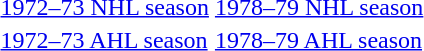<table>
<tr>
<td><a href='#'>1972–73 NHL season</a></td>
<td><a href='#'>1978–79 NHL season</a></td>
</tr>
<tr>
<td><a href='#'>1972–73 AHL season</a></td>
<td><a href='#'>1978–79 AHL season</a></td>
</tr>
<tr>
</tr>
</table>
